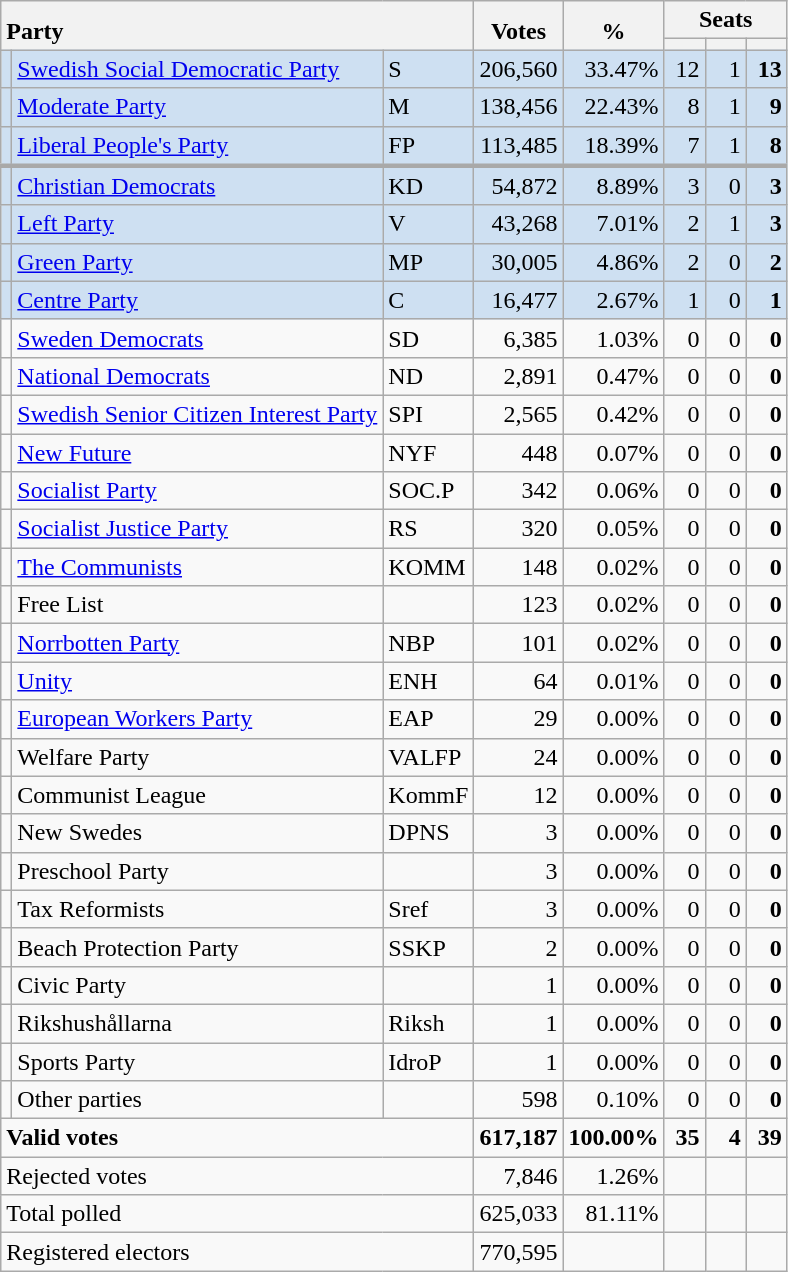<table class="wikitable" border="1" style="text-align:right;">
<tr>
<th style="text-align:left;" valign=bottom rowspan=2 colspan=3>Party</th>
<th align=center valign=bottom rowspan=2 width="50">Votes</th>
<th align=center valign=bottom rowspan=2 width="50">%</th>
<th colspan=3>Seats</th>
</tr>
<tr>
<th align=center valign=bottom width="20"><small></small></th>
<th align=center valign=bottom width="20"><small><a href='#'></a></small></th>
<th align=center valign=bottom width="20"><small></small></th>
</tr>
<tr style="background:#CEE0F2;">
<td></td>
<td align=left style="white-space: nowrap;"><a href='#'>Swedish Social Democratic Party</a></td>
<td align=left>S</td>
<td>206,560</td>
<td>33.47%</td>
<td>12</td>
<td>1</td>
<td><strong>13</strong></td>
</tr>
<tr style="background:#CEE0F2;">
<td></td>
<td align=left><a href='#'>Moderate Party</a></td>
<td align=left>M</td>
<td>138,456</td>
<td>22.43%</td>
<td>8</td>
<td>1</td>
<td><strong>9</strong></td>
</tr>
<tr style="background:#CEE0F2;">
<td></td>
<td align=left><a href='#'>Liberal People's Party</a></td>
<td align=left>FP</td>
<td>113,485</td>
<td>18.39%</td>
<td>7</td>
<td>1</td>
<td><strong>8</strong></td>
</tr>
<tr style="background:#CEE0F2; border-top:3px solid darkgray;">
<td></td>
<td align=left><a href='#'>Christian Democrats</a></td>
<td align=left>KD</td>
<td>54,872</td>
<td>8.89%</td>
<td>3</td>
<td>0</td>
<td><strong>3</strong></td>
</tr>
<tr style="background:#CEE0F2;">
<td></td>
<td align=left><a href='#'>Left Party</a></td>
<td align=left>V</td>
<td>43,268</td>
<td>7.01%</td>
<td>2</td>
<td>1</td>
<td><strong>3</strong></td>
</tr>
<tr style="background:#CEE0F2;">
<td></td>
<td align=left><a href='#'>Green Party</a></td>
<td align=left>MP</td>
<td>30,005</td>
<td>4.86%</td>
<td>2</td>
<td>0</td>
<td><strong>2</strong></td>
</tr>
<tr style="background:#CEE0F2;">
<td></td>
<td align=left><a href='#'>Centre Party</a></td>
<td align=left>C</td>
<td>16,477</td>
<td>2.67%</td>
<td>1</td>
<td>0</td>
<td><strong>1</strong></td>
</tr>
<tr>
<td></td>
<td align=left><a href='#'>Sweden Democrats</a></td>
<td align=left>SD</td>
<td>6,385</td>
<td>1.03%</td>
<td>0</td>
<td>0</td>
<td><strong>0</strong></td>
</tr>
<tr>
<td></td>
<td align=left><a href='#'>National Democrats</a></td>
<td align=left>ND</td>
<td>2,891</td>
<td>0.47%</td>
<td>0</td>
<td>0</td>
<td><strong>0</strong></td>
</tr>
<tr>
<td></td>
<td align=left><a href='#'>Swedish Senior Citizen Interest Party</a></td>
<td align=left>SPI</td>
<td>2,565</td>
<td>0.42%</td>
<td>0</td>
<td>0</td>
<td><strong>0</strong></td>
</tr>
<tr>
<td></td>
<td align=left><a href='#'>New Future</a></td>
<td align=left>NYF</td>
<td>448</td>
<td>0.07%</td>
<td>0</td>
<td>0</td>
<td><strong>0</strong></td>
</tr>
<tr>
<td></td>
<td align=left><a href='#'>Socialist Party</a></td>
<td align=left>SOC.P</td>
<td>342</td>
<td>0.06%</td>
<td>0</td>
<td>0</td>
<td><strong>0</strong></td>
</tr>
<tr>
<td></td>
<td align=left><a href='#'>Socialist Justice Party</a></td>
<td align=left>RS</td>
<td>320</td>
<td>0.05%</td>
<td>0</td>
<td>0</td>
<td><strong>0</strong></td>
</tr>
<tr>
<td></td>
<td align=left><a href='#'>The Communists</a></td>
<td align=left>KOMM</td>
<td>148</td>
<td>0.02%</td>
<td>0</td>
<td>0</td>
<td><strong>0</strong></td>
</tr>
<tr>
<td></td>
<td align=left>Free List</td>
<td></td>
<td>123</td>
<td>0.02%</td>
<td>0</td>
<td>0</td>
<td><strong>0</strong></td>
</tr>
<tr>
<td></td>
<td align=left><a href='#'>Norrbotten Party</a></td>
<td align=left>NBP</td>
<td>101</td>
<td>0.02%</td>
<td>0</td>
<td>0</td>
<td><strong>0</strong></td>
</tr>
<tr>
<td></td>
<td align=left><a href='#'>Unity</a></td>
<td align=left>ENH</td>
<td>64</td>
<td>0.01%</td>
<td>0</td>
<td>0</td>
<td><strong>0</strong></td>
</tr>
<tr>
<td></td>
<td align=left><a href='#'>European Workers Party</a></td>
<td align=left>EAP</td>
<td>29</td>
<td>0.00%</td>
<td>0</td>
<td>0</td>
<td><strong>0</strong></td>
</tr>
<tr>
<td></td>
<td align=left>Welfare Party</td>
<td align=left>VALFP</td>
<td>24</td>
<td>0.00%</td>
<td>0</td>
<td>0</td>
<td><strong>0</strong></td>
</tr>
<tr>
<td></td>
<td align=left>Communist League</td>
<td align=left>KommF</td>
<td>12</td>
<td>0.00%</td>
<td>0</td>
<td>0</td>
<td><strong>0</strong></td>
</tr>
<tr>
<td></td>
<td align=left>New Swedes</td>
<td align=left>DPNS</td>
<td>3</td>
<td>0.00%</td>
<td>0</td>
<td>0</td>
<td><strong>0</strong></td>
</tr>
<tr>
<td></td>
<td align=left>Preschool Party</td>
<td></td>
<td>3</td>
<td>0.00%</td>
<td>0</td>
<td>0</td>
<td><strong>0</strong></td>
</tr>
<tr>
<td></td>
<td align=left>Tax Reformists</td>
<td align=left>Sref</td>
<td>3</td>
<td>0.00%</td>
<td>0</td>
<td>0</td>
<td><strong>0</strong></td>
</tr>
<tr>
<td></td>
<td align=left>Beach Protection Party</td>
<td align=left>SSKP</td>
<td>2</td>
<td>0.00%</td>
<td>0</td>
<td>0</td>
<td><strong>0</strong></td>
</tr>
<tr>
<td></td>
<td align=left>Civic Party</td>
<td></td>
<td>1</td>
<td>0.00%</td>
<td>0</td>
<td>0</td>
<td><strong>0</strong></td>
</tr>
<tr>
<td></td>
<td align=left>Rikshushållarna</td>
<td align=left>Riksh</td>
<td>1</td>
<td>0.00%</td>
<td>0</td>
<td>0</td>
<td><strong>0</strong></td>
</tr>
<tr>
<td></td>
<td align=left>Sports Party</td>
<td align=left>IdroP</td>
<td>1</td>
<td>0.00%</td>
<td>0</td>
<td>0</td>
<td><strong>0</strong></td>
</tr>
<tr>
<td></td>
<td align=left>Other parties</td>
<td></td>
<td>598</td>
<td>0.10%</td>
<td>0</td>
<td>0</td>
<td><strong>0</strong></td>
</tr>
<tr style="font-weight:bold">
<td align=left colspan=3>Valid votes</td>
<td>617,187</td>
<td>100.00%</td>
<td>35</td>
<td>4</td>
<td>39</td>
</tr>
<tr>
<td align=left colspan=3>Rejected votes</td>
<td>7,846</td>
<td>1.26%</td>
<td></td>
<td></td>
<td></td>
</tr>
<tr>
<td align=left colspan=3>Total polled</td>
<td>625,033</td>
<td>81.11%</td>
<td></td>
<td></td>
<td></td>
</tr>
<tr>
<td align=left colspan=3>Registered electors</td>
<td>770,595</td>
<td></td>
<td></td>
<td></td>
<td></td>
</tr>
</table>
